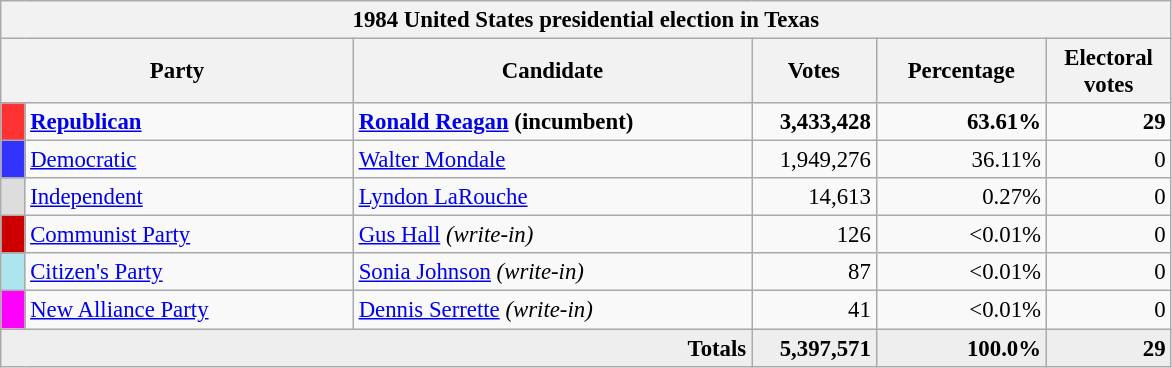<table class="wikitable" style="font-size: 95%;">
<tr>
<th colspan="6">1984 United States presidential election in Texas</th>
</tr>
<tr>
<th colspan="2" style="width: 15em">Party</th>
<th style="width: 17em">Candidate</th>
<th style="width: 5em">Votes</th>
<th style="width: 7em">Percentage</th>
<th style="width: 5em">Electoral votes</th>
</tr>
<tr>
<th style="background:#f33; width:3px;"></th>
<td style="width: 130px"><strong><a href='#'>Republican</a></strong></td>
<td><strong><a href='#'>Ronald Reagan</a> (incumbent)</strong></td>
<td style="text-align:right;"><strong>3,433,428</strong></td>
<td style="text-align:right;"><strong>63.61%</strong></td>
<td style="text-align:right;"><strong>29</strong></td>
</tr>
<tr>
<th style="background:#33f; width:3px;"></th>
<td style="width: 130px"><a href='#'>Democratic</a></td>
<td><a href='#'>Walter Mondale</a></td>
<td style="text-align:right;">1,949,276</td>
<td style="text-align:right;">36.11%</td>
<td style="text-align:right;">0</td>
</tr>
<tr>
<th style="background:#DDDDDD; width:3px;"></th>
<td style="width: 130px"><a href='#'>Independent</a></td>
<td><a href='#'>Lyndon LaRouche</a></td>
<td style="text-align:right;">14,613</td>
<td style="text-align:right;">0.27%</td>
<td style="text-align:right;">0</td>
</tr>
<tr>
<th style="background:#c00; width:3px;"></th>
<td style="width: 130px"><a href='#'>Communist Party</a></td>
<td><a href='#'>Gus Hall</a> <em>(write-in)</em></td>
<td style="text-align:right;">126</td>
<td style="text-align:right;"><0.01%</td>
<td style="text-align:right;">0</td>
</tr>
<tr>
<th style="background: #ACE5EE; width:3px;"></th>
<td style="width: 130px"><a href='#'>Citizen's Party</a></td>
<td><a href='#'>Sonia Johnson</a> <em>(write-in)</em></td>
<td style="text-align:right;">87</td>
<td style="text-align:right;"><0.01%</td>
<td style="text-align:right;">0</td>
</tr>
<tr>
<th style="background: #FF00FF; width:3px;"></th>
<td style="width: 130px"><a href='#'>New Alliance Party</a></td>
<td><a href='#'>Dennis Serrette</a> <em>(write-in)</em></td>
<td style="text-align:right;">41</td>
<td style="text-align:right;"><0.01%</td>
<td style="text-align:right;">0</td>
</tr>
<tr style="background:#eee; text-align:right;">
<td colspan="3"><strong>Totals</strong></td>
<td><strong>5,397,571</strong></td>
<td><strong>100.0%</strong></td>
<td><strong>29</strong></td>
</tr>
</table>
